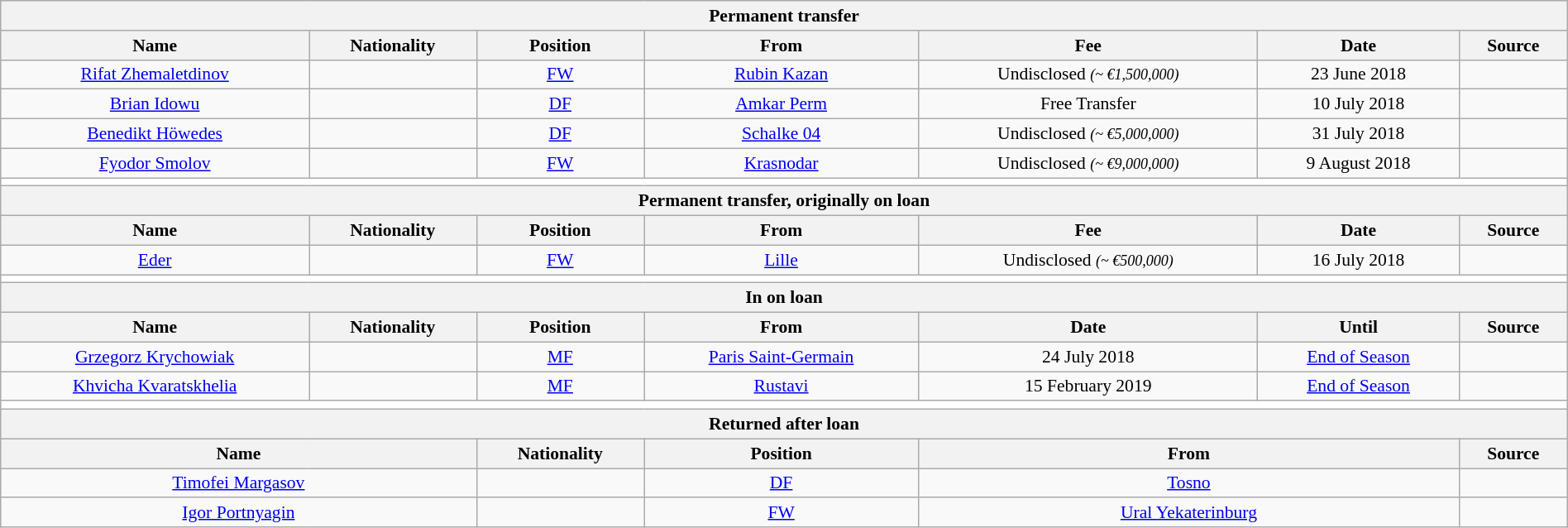<table class="wikitable" style="text-align:center; font-size:90%; width:100%;">
<tr>
<th colspan="7"  style=text-align:center;">Permanent transfer</th>
</tr>
<tr>
<th style=text-align:center;">Name</th>
<th style=text-align:center;">Nationality</th>
<th style=text-align:center;">Position</th>
<th style=text-align:center;">From</th>
<th style=text-align:center;">Fee</th>
<th style=text-align:center;">Date</th>
<th style=text-align:center;">Source</th>
</tr>
<tr>
<td><a href='#'>Rifat Zhemaletdinov</a></td>
<td></td>
<td><a href='#'>FW</a></td>
<td><a href='#'>Rubin Kazan</a></td>
<td>Undisclosed <small><em>(~ €1,500,000)</em></small></td>
<td>23 June 2018</td>
<td></td>
</tr>
<tr>
<td><a href='#'>Brian Idowu</a></td>
<td> </td>
<td><a href='#'>DF</a></td>
<td><a href='#'>Amkar Perm</a></td>
<td>Free Transfer</td>
<td>10 July 2018</td>
<td></td>
</tr>
<tr>
<td><a href='#'>Benedikt Höwedes</a></td>
<td></td>
<td><a href='#'>DF</a></td>
<td> <a href='#'>Schalke 04</a></td>
<td>Undisclosed <small><em>(~ €5,000,000)</em></small></td>
<td>31 July 2018</td>
<td></td>
</tr>
<tr>
<td><a href='#'>Fyodor Smolov</a></td>
<td></td>
<td><a href='#'>FW</a></td>
<td><a href='#'>Krasnodar</a></td>
<td>Undisclosed <small><em>(~ €9,000,000)</em></small></td>
<td>9 August 2018</td>
<td></td>
</tr>
<tr>
<th colspan="7" style="background:white"></th>
</tr>
<tr>
<th colspan="7"  style=text-align:center;">Permanent transfer, originally on loan</th>
</tr>
<tr>
<th style=text-align:center;">Name</th>
<th style=text-align:center;">Nationality</th>
<th style=text-align:center;">Position</th>
<th style=text-align:center;">From</th>
<th style=text-align:center;">Fee</th>
<th style=text-align:center;">Date</th>
<th style=text-align:center;">Source</th>
</tr>
<tr>
<td><a href='#'>Eder</a></td>
<td> </td>
<td><a href='#'>FW</a></td>
<td> <a href='#'>Lille</a></td>
<td>Undisclosed <small><em>(~ €500,000)</em></small></td>
<td>16 July 2018</td>
<td></td>
</tr>
<tr>
<th colspan="7" style="background:white"></th>
</tr>
<tr>
<th colspan="7"  style=text-align:center;">In on loan</th>
</tr>
<tr>
<th style=text-align:center;">Name</th>
<th style=text-align:center;">Nationality</th>
<th style=text-align:center;">Position</th>
<th style=text-align:center;">From</th>
<th style=text-align:center;">Date</th>
<th style=text-align:center;">Until</th>
<th style=text-align:center;">Source</th>
</tr>
<tr>
<td><a href='#'>Grzegorz Krychowiak</a></td>
<td></td>
<td><a href='#'>MF</a></td>
<td> <a href='#'>Paris Saint-Germain</a></td>
<td>24 July 2018</td>
<td><a href='#'>End of Season</a></td>
<td></td>
</tr>
<tr>
<td><a href='#'>Khvicha Kvaratskhelia</a></td>
<td></td>
<td><a href='#'>MF</a></td>
<td> <a href='#'>Rustavi</a></td>
<td>15 February 2019</td>
<td><a href='#'>End of Season</a></td>
<td></td>
</tr>
<tr>
<th colspan="7" style="background:white"></th>
</tr>
<tr>
<th colspan="7"  style=text-align:center;">Returned after loan</th>
</tr>
<tr>
<th colspan="2" style=text-align:center;">Name</th>
<th style=text-align:center;">Nationality</th>
<th style=text-align:center;">Position</th>
<th colspan="2" style=text-align:center;">From</th>
<th style=text-align:center;">Source</th>
</tr>
<tr>
<td colspan="2"><a href='#'>Timofei Margasov</a></td>
<td></td>
<td><a href='#'>DF</a></td>
<td colspan="2"><a href='#'>Tosno</a></td>
<td></td>
</tr>
<tr>
<td colspan="2"><a href='#'>Igor Portnyagin</a></td>
<td></td>
<td><a href='#'>FW</a></td>
<td colspan="2"><a href='#'>Ural Yekaterinburg</a></td>
<td></td>
</tr>
</table>
